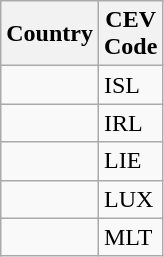<table class="wikitable">
<tr>
<th>Country</th>
<th>CEV<br>Code</th>
</tr>
<tr>
<td></td>
<td>ISL</td>
</tr>
<tr>
<td></td>
<td>IRL</td>
</tr>
<tr>
<td></td>
<td>LIE</td>
</tr>
<tr>
<td></td>
<td>LUX</td>
</tr>
<tr>
<td></td>
<td>MLT</td>
</tr>
</table>
